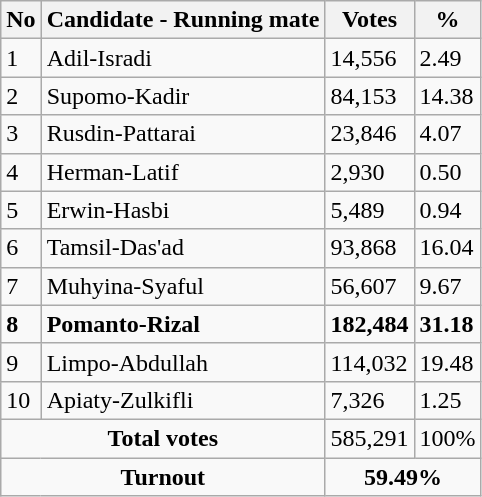<table class="wikitable sortable">
<tr>
<th>No</th>
<th>Candidate - Running mate</th>
<th>Votes</th>
<th>%</th>
</tr>
<tr>
<td>1</td>
<td>Adil-Isradi</td>
<td>14,556</td>
<td>2.49</td>
</tr>
<tr>
<td>2</td>
<td>Supomo-Kadir</td>
<td>84,153</td>
<td>14.38</td>
</tr>
<tr>
<td>3</td>
<td>Rusdin-Pattarai</td>
<td>23,846</td>
<td>4.07</td>
</tr>
<tr>
<td>4</td>
<td>Herman-Latif</td>
<td>2,930</td>
<td>0.50</td>
</tr>
<tr>
<td>5</td>
<td>Erwin-Hasbi</td>
<td>5,489</td>
<td>0.94</td>
</tr>
<tr>
<td>6</td>
<td>Tamsil-Das'ad</td>
<td>93,868</td>
<td>16.04</td>
</tr>
<tr>
<td>7</td>
<td>Muhyina-Syaful</td>
<td>56,607</td>
<td>9.67</td>
</tr>
<tr>
<td><strong>8</strong></td>
<td><strong>Pomanto-Rizal</strong></td>
<td><strong>182,484</strong></td>
<td><strong>31.18</strong></td>
</tr>
<tr>
<td>9</td>
<td>Limpo-Abdullah</td>
<td>114,032</td>
<td>19.48</td>
</tr>
<tr>
<td>10</td>
<td>Apiaty-Zulkifli</td>
<td>7,326</td>
<td>1.25</td>
</tr>
<tr>
<td colspan=2 style="text-align:center;"><strong>Total votes</strong></td>
<td>585,291</td>
<td>100%</td>
</tr>
<tr>
<td colspan=2 style="text-align:center;"><strong>Turnout</strong></td>
<td colspan=2 style="text-align:center;"><strong>59.49%</strong></td>
</tr>
</table>
